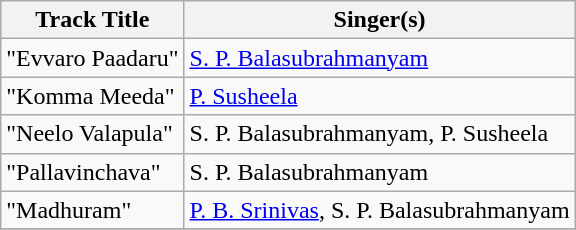<table class="wikitable">
<tr>
<th>Track Title</th>
<th>Singer(s)</th>
</tr>
<tr>
<td>"Evvaro Paadaru"</td>
<td><a href='#'>S. P. Balasubrahmanyam</a></td>
</tr>
<tr>
<td>"Komma Meeda"</td>
<td><a href='#'>P. Susheela</a></td>
</tr>
<tr>
<td>"Neelo Valapula"</td>
<td>S. P. Balasubrahmanyam, P. Susheela</td>
</tr>
<tr>
<td>"Pallavinchava"</td>
<td>S. P. Balasubrahmanyam</td>
</tr>
<tr>
<td>"Madhuram"</td>
<td><a href='#'>P. B. Srinivas</a>, S. P. Balasubrahmanyam</td>
</tr>
<tr>
</tr>
</table>
